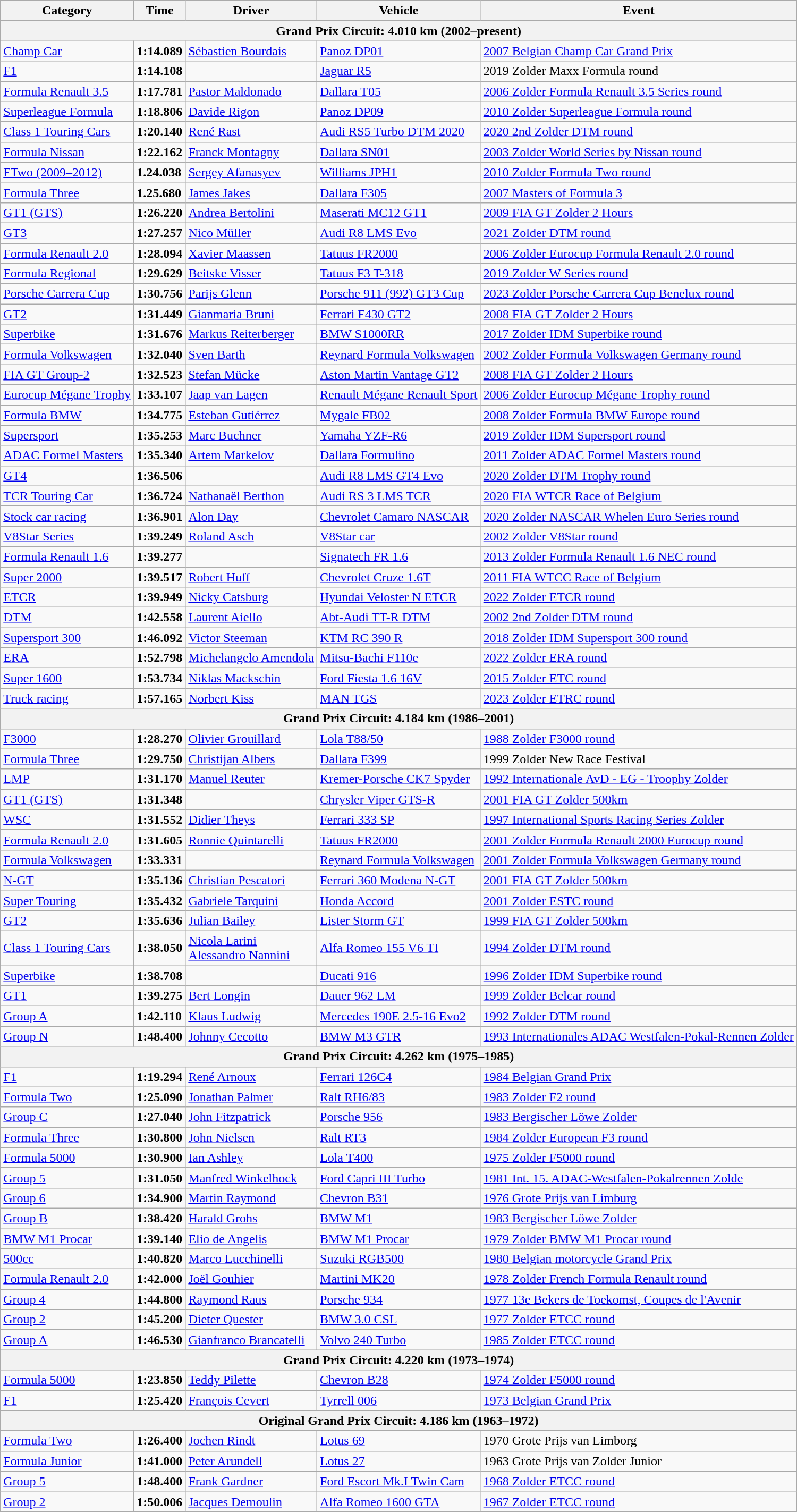<table class="wikitable">
<tr>
<th>Category</th>
<th>Time</th>
<th>Driver</th>
<th>Vehicle</th>
<th>Event</th>
</tr>
<tr>
<th colspan=5>Grand Prix Circuit: 4.010 km (2002–present)</th>
</tr>
<tr>
<td><a href='#'>Champ Car</a></td>
<td><strong>1:14.089</strong></td>
<td><a href='#'>Sébastien Bourdais</a></td>
<td><a href='#'>Panoz DP01</a></td>
<td><a href='#'>2007 Belgian Champ Car Grand Prix</a></td>
</tr>
<tr>
<td><a href='#'>F1</a></td>
<td><strong>1:14.108</strong></td>
<td></td>
<td><a href='#'>Jaguar R5</a></td>
<td>2019 Zolder Maxx Formula round</td>
</tr>
<tr>
<td><a href='#'>Formula Renault 3.5</a></td>
<td><strong>1:17.781</strong></td>
<td><a href='#'>Pastor Maldonado</a></td>
<td><a href='#'>Dallara T05</a></td>
<td><a href='#'>2006 Zolder Formula Renault 3.5 Series round</a></td>
</tr>
<tr>
<td><a href='#'>Superleague Formula</a></td>
<td><strong>1:18.806</strong></td>
<td><a href='#'>Davide Rigon</a></td>
<td><a href='#'>Panoz DP09</a></td>
<td><a href='#'>2010 Zolder Superleague Formula round</a></td>
</tr>
<tr>
<td><a href='#'>Class 1 Touring Cars</a></td>
<td><strong>1:20.140</strong></td>
<td><a href='#'>René Rast</a></td>
<td><a href='#'>Audi RS5 Turbo DTM 2020</a></td>
<td><a href='#'>2020 2nd Zolder DTM round</a></td>
</tr>
<tr>
<td><a href='#'>Formula Nissan</a></td>
<td><strong>1:22.162</strong></td>
<td><a href='#'>Franck Montagny</a></td>
<td><a href='#'>Dallara SN01</a></td>
<td><a href='#'>2003 Zolder World Series by Nissan round</a></td>
</tr>
<tr>
<td><a href='#'>FTwo (2009–2012)</a></td>
<td><strong>1.24.038</strong></td>
<td><a href='#'>Sergey Afanasyev</a></td>
<td><a href='#'>Williams JPH1</a></td>
<td><a href='#'>2010 Zolder Formula Two round</a></td>
</tr>
<tr>
<td><a href='#'>Formula Three</a></td>
<td><strong>1.25.680</strong></td>
<td><a href='#'>James Jakes</a></td>
<td><a href='#'>Dallara F305</a></td>
<td><a href='#'>2007 Masters of Formula 3</a></td>
</tr>
<tr>
<td><a href='#'>GT1 (GTS)</a></td>
<td><strong>1:26.220</strong></td>
<td><a href='#'>Andrea Bertolini</a></td>
<td><a href='#'>Maserati MC12 GT1</a></td>
<td><a href='#'>2009 FIA GT Zolder 2 Hours</a></td>
</tr>
<tr>
<td><a href='#'>GT3</a></td>
<td><strong>1:27.257</strong></td>
<td><a href='#'>Nico Müller</a></td>
<td><a href='#'>Audi R8 LMS Evo</a></td>
<td><a href='#'>2021 Zolder DTM round</a></td>
</tr>
<tr>
<td><a href='#'>Formula Renault 2.0</a></td>
<td><strong>1:28.094</strong></td>
<td><a href='#'>Xavier Maassen</a></td>
<td><a href='#'>Tatuus FR2000</a></td>
<td><a href='#'>2006 Zolder Eurocup Formula Renault 2.0 round</a></td>
</tr>
<tr>
<td><a href='#'>Formula Regional</a></td>
<td><strong>1:29.629</strong></td>
<td><a href='#'>Beitske Visser</a></td>
<td><a href='#'>Tatuus F3 T-318</a></td>
<td><a href='#'>2019 Zolder W Series round</a></td>
</tr>
<tr>
<td><a href='#'>Porsche Carrera Cup</a></td>
<td><strong>1:30.756</strong></td>
<td><a href='#'>Parijs Glenn</a></td>
<td><a href='#'>Porsche 911 (992) GT3 Cup</a></td>
<td><a href='#'>2023 Zolder Porsche Carrera Cup Benelux round</a></td>
</tr>
<tr>
<td><a href='#'>GT2</a></td>
<td><strong>1:31.449</strong></td>
<td><a href='#'>Gianmaria Bruni</a></td>
<td><a href='#'>Ferrari F430 GT2</a></td>
<td><a href='#'>2008 FIA GT Zolder 2 Hours</a></td>
</tr>
<tr>
<td><a href='#'>Superbike</a></td>
<td><strong>1:31.676</strong></td>
<td><a href='#'>Markus Reiterberger</a></td>
<td><a href='#'>BMW S1000RR</a></td>
<td><a href='#'>2017 Zolder IDM Superbike round</a></td>
</tr>
<tr>
<td><a href='#'>Formula Volkswagen</a></td>
<td><strong>1:32.040</strong></td>
<td><a href='#'>Sven Barth</a></td>
<td><a href='#'>Reynard Formula Volkswagen</a></td>
<td><a href='#'>2002 Zolder Formula Volkswagen Germany round</a></td>
</tr>
<tr>
<td><a href='#'>FIA GT Group-2</a></td>
<td><strong>1:32.523</strong></td>
<td><a href='#'>Stefan Mücke</a></td>
<td><a href='#'>Aston Martin Vantage GT2</a></td>
<td><a href='#'>2008 FIA GT Zolder 2 Hours</a></td>
</tr>
<tr>
<td><a href='#'>Eurocup Mégane Trophy</a></td>
<td><strong>1:33.107</strong></td>
<td><a href='#'>Jaap van Lagen</a></td>
<td><a href='#'>Renault Mégane Renault Sport</a></td>
<td><a href='#'>2006 Zolder Eurocup Mégane Trophy round</a></td>
</tr>
<tr>
<td><a href='#'>Formula BMW</a></td>
<td><strong>1:34.775</strong></td>
<td><a href='#'>Esteban Gutiérrez</a></td>
<td><a href='#'>Mygale FB02</a></td>
<td><a href='#'>2008 Zolder Formula BMW Europe round</a></td>
</tr>
<tr>
<td><a href='#'>Supersport</a></td>
<td><strong>1:35.253</strong></td>
<td><a href='#'>Marc Buchner</a></td>
<td><a href='#'>Yamaha YZF-R6</a></td>
<td><a href='#'>2019 Zolder IDM Supersport round</a></td>
</tr>
<tr>
<td><a href='#'>ADAC Formel Masters</a></td>
<td><strong>1:35.340</strong></td>
<td><a href='#'>Artem Markelov</a></td>
<td><a href='#'>Dallara Formulino</a></td>
<td><a href='#'>2011 Zolder ADAC Formel Masters round</a></td>
</tr>
<tr>
<td><a href='#'>GT4</a></td>
<td><strong>1:36.506</strong></td>
<td></td>
<td><a href='#'>Audi R8 LMS GT4 Evo</a></td>
<td><a href='#'>2020 Zolder DTM Trophy round</a></td>
</tr>
<tr>
<td><a href='#'>TCR Touring Car</a></td>
<td><strong>1:36.724</strong></td>
<td><a href='#'>Nathanaël Berthon</a></td>
<td><a href='#'>Audi RS 3 LMS TCR</a></td>
<td><a href='#'>2020 FIA WTCR Race of Belgium</a></td>
</tr>
<tr>
<td><a href='#'>Stock car racing</a></td>
<td><strong>1:36.901</strong></td>
<td><a href='#'>Alon Day</a></td>
<td><a href='#'>Chevrolet Camaro NASCAR</a></td>
<td><a href='#'>2020 Zolder NASCAR Whelen Euro Series round</a></td>
</tr>
<tr>
<td><a href='#'>V8Star Series</a></td>
<td><strong>1:39.249</strong></td>
<td><a href='#'>Roland Asch</a></td>
<td><a href='#'>V8Star car</a></td>
<td><a href='#'>2002 Zolder V8Star round</a></td>
</tr>
<tr>
<td><a href='#'>Formula Renault 1.6</a></td>
<td><strong>1:39.277</strong></td>
<td></td>
<td><a href='#'>Signatech FR 1.6</a></td>
<td><a href='#'>2013 Zolder Formula Renault 1.6 NEC round</a></td>
</tr>
<tr>
<td><a href='#'>Super 2000</a></td>
<td><strong>1:39.517</strong></td>
<td><a href='#'>Robert Huff</a></td>
<td><a href='#'>Chevrolet Cruze 1.6T</a></td>
<td><a href='#'>2011 FIA WTCC Race of Belgium</a></td>
</tr>
<tr>
<td><a href='#'>ETCR</a></td>
<td><strong>1:39.949</strong></td>
<td><a href='#'>Nicky Catsburg</a></td>
<td><a href='#'>Hyundai Veloster N ETCR</a></td>
<td><a href='#'>2022 Zolder ETCR round</a></td>
</tr>
<tr>
<td><a href='#'>DTM</a></td>
<td><strong>1:42.558</strong></td>
<td><a href='#'>Laurent Aiello</a></td>
<td><a href='#'>Abt-Audi TT-R DTM</a></td>
<td><a href='#'>2002 2nd Zolder DTM round</a></td>
</tr>
<tr>
<td><a href='#'>Supersport 300</a></td>
<td><strong>1:46.092</strong></td>
<td><a href='#'>Victor Steeman</a></td>
<td><a href='#'>KTM RC 390 R</a></td>
<td><a href='#'>2018 Zolder IDM Supersport 300 round</a></td>
</tr>
<tr>
<td><a href='#'>ERA</a></td>
<td><strong>1:52.798</strong></td>
<td><a href='#'>Michelangelo Amendola</a></td>
<td><a href='#'>Mitsu-Bachi F110e</a></td>
<td><a href='#'>2022 Zolder ERA round</a></td>
</tr>
<tr>
<td><a href='#'>Super 1600</a></td>
<td><strong>1:53.734</strong></td>
<td><a href='#'>Niklas Mackschin</a></td>
<td><a href='#'>Ford Fiesta 1.6 16V</a></td>
<td><a href='#'>2015 Zolder ETC round</a></td>
</tr>
<tr>
<td><a href='#'>Truck racing</a></td>
<td><strong>1:57.165</strong></td>
<td><a href='#'>Norbert Kiss</a></td>
<td><a href='#'>MAN TGS</a></td>
<td><a href='#'>2023 Zolder ETRC round</a></td>
</tr>
<tr>
<th colspan=5>Grand Prix Circuit: 4.184 km (1986–2001)</th>
</tr>
<tr>
<td><a href='#'>F3000</a></td>
<td><strong>1:28.270</strong></td>
<td><a href='#'>Olivier Grouillard</a></td>
<td><a href='#'>Lola T88/50</a></td>
<td><a href='#'>1988 Zolder F3000 round</a></td>
</tr>
<tr>
<td><a href='#'>Formula Three</a></td>
<td><strong>1:29.750</strong></td>
<td><a href='#'>Christijan Albers</a></td>
<td><a href='#'>Dallara F399</a></td>
<td>1999 Zolder New Race Festival</td>
</tr>
<tr>
<td><a href='#'>LMP</a></td>
<td><strong>1:31.170</strong></td>
<td><a href='#'>Manuel Reuter</a></td>
<td><a href='#'>Kremer-Porsche CK7 Spyder</a></td>
<td><a href='#'>1992 Internationale AvD - EG - Troophy Zolder</a></td>
</tr>
<tr>
<td><a href='#'>GT1 (GTS)</a></td>
<td><strong>1:31.348</strong></td>
<td></td>
<td><a href='#'>Chrysler Viper GTS-R</a></td>
<td><a href='#'>2001 FIA GT Zolder 500km</a></td>
</tr>
<tr>
<td><a href='#'>WSC</a></td>
<td><strong>1:31.552</strong></td>
<td><a href='#'>Didier Theys</a></td>
<td><a href='#'>Ferrari 333 SP</a></td>
<td><a href='#'>1997 International Sports Racing Series Zolder</a></td>
</tr>
<tr>
<td><a href='#'>Formula Renault 2.0</a></td>
<td><strong>1:31.605</strong></td>
<td><a href='#'>Ronnie Quintarelli</a></td>
<td><a href='#'>Tatuus FR2000</a></td>
<td><a href='#'>2001 Zolder Formula Renault 2000 Eurocup round</a></td>
</tr>
<tr>
<td><a href='#'>Formula Volkswagen</a></td>
<td><strong>1:33.331</strong></td>
<td></td>
<td><a href='#'>Reynard Formula Volkswagen</a></td>
<td><a href='#'>2001 Zolder Formula Volkswagen Germany round</a></td>
</tr>
<tr>
<td><a href='#'>N-GT</a></td>
<td><strong>1:35.136</strong></td>
<td><a href='#'>Christian Pescatori</a></td>
<td><a href='#'>Ferrari 360 Modena N-GT</a></td>
<td><a href='#'>2001 FIA GT Zolder 500km</a></td>
</tr>
<tr>
<td><a href='#'>Super Touring</a></td>
<td><strong>1:35.432</strong></td>
<td><a href='#'>Gabriele Tarquini</a></td>
<td><a href='#'>Honda Accord</a></td>
<td><a href='#'>2001 Zolder ESTC round</a></td>
</tr>
<tr>
<td><a href='#'>GT2</a></td>
<td><strong>1:35.636</strong></td>
<td><a href='#'>Julian Bailey</a></td>
<td><a href='#'>Lister Storm GT</a></td>
<td><a href='#'>1999 FIA GT Zolder 500km</a></td>
</tr>
<tr>
<td><a href='#'>Class 1 Touring Cars</a></td>
<td><strong>1:38.050</strong></td>
<td><a href='#'>Nicola Larini</a><br><a href='#'>Alessandro Nannini</a></td>
<td><a href='#'>Alfa Romeo 155 V6 TI</a></td>
<td><a href='#'>1994 Zolder DTM round</a></td>
</tr>
<tr>
<td><a href='#'>Superbike</a></td>
<td><strong>1:38.708</strong></td>
<td></td>
<td><a href='#'>Ducati 916</a></td>
<td><a href='#'>1996 Zolder IDM Superbike round</a></td>
</tr>
<tr>
<td><a href='#'>GT1</a></td>
<td><strong>1:39.275</strong></td>
<td><a href='#'>Bert Longin</a></td>
<td><a href='#'>Dauer 962 LM</a></td>
<td><a href='#'>1999 Zolder Belcar round</a></td>
</tr>
<tr>
<td><a href='#'>Group A</a></td>
<td><strong>1:42.110</strong></td>
<td><a href='#'>Klaus Ludwig</a></td>
<td><a href='#'>Mercedes 190E 2.5-16 Evo2</a></td>
<td><a href='#'>1992 Zolder DTM round</a></td>
</tr>
<tr>
<td><a href='#'>Group N</a></td>
<td><strong>1:48.400</strong></td>
<td><a href='#'>Johnny Cecotto</a></td>
<td><a href='#'>BMW M3 GTR</a></td>
<td><a href='#'>1993 Internationales ADAC Westfalen-Pokal-Rennen Zolder</a></td>
</tr>
<tr>
<th colspan=5>Grand Prix Circuit: 4.262 km (1975–1985)</th>
</tr>
<tr>
<td><a href='#'>F1</a></td>
<td><strong>1:19.294</strong></td>
<td><a href='#'>René Arnoux</a></td>
<td><a href='#'>Ferrari 126C4</a></td>
<td><a href='#'>1984 Belgian Grand Prix</a></td>
</tr>
<tr>
<td><a href='#'>Formula Two</a></td>
<td><strong>1:25.090</strong></td>
<td><a href='#'>Jonathan Palmer</a></td>
<td><a href='#'>Ralt RH6/83</a></td>
<td><a href='#'>1983 Zolder F2 round</a></td>
</tr>
<tr>
<td><a href='#'>Group C</a></td>
<td><strong>1:27.040</strong></td>
<td><a href='#'>John Fitzpatrick</a></td>
<td><a href='#'>Porsche 956</a></td>
<td><a href='#'>1983 Bergischer Löwe Zolder</a></td>
</tr>
<tr>
<td><a href='#'>Formula Three</a></td>
<td><strong>1:30.800</strong></td>
<td><a href='#'>John Nielsen</a></td>
<td><a href='#'>Ralt RT3</a></td>
<td><a href='#'>1984 Zolder European F3 round</a></td>
</tr>
<tr>
<td><a href='#'>Formula 5000</a></td>
<td><strong>1:30.900</strong></td>
<td><a href='#'>Ian Ashley</a></td>
<td><a href='#'>Lola T400</a></td>
<td><a href='#'>1975 Zolder F5000 round</a></td>
</tr>
<tr>
<td><a href='#'>Group 5</a></td>
<td><strong>1:31.050</strong></td>
<td><a href='#'>Manfred Winkelhock</a></td>
<td><a href='#'>Ford Capri III Turbo</a></td>
<td><a href='#'>1981  Int. 15. ADAC-Westfalen-Pokalrennen Zolde</a></td>
</tr>
<tr>
<td><a href='#'>Group 6</a></td>
<td><strong>1:34.900</strong></td>
<td><a href='#'>Martin Raymond</a></td>
<td><a href='#'>Chevron B31</a></td>
<td><a href='#'>1976 Grote Prijs van Limburg</a></td>
</tr>
<tr>
<td><a href='#'>Group B</a></td>
<td><strong>1:38.420</strong></td>
<td><a href='#'>Harald Grohs</a></td>
<td><a href='#'>BMW M1</a></td>
<td><a href='#'>1983 Bergischer Löwe Zolder</a></td>
</tr>
<tr>
<td><a href='#'>BMW M1 Procar</a></td>
<td><strong>1:39.140</strong></td>
<td><a href='#'>Elio de Angelis</a></td>
<td><a href='#'>BMW M1 Procar</a></td>
<td><a href='#'>1979 Zolder BMW M1 Procar round</a></td>
</tr>
<tr>
<td><a href='#'>500cc</a></td>
<td><strong>1:40.820</strong></td>
<td><a href='#'>Marco Lucchinelli</a></td>
<td><a href='#'>Suzuki RGB500</a></td>
<td><a href='#'>1980 Belgian motorcycle Grand Prix</a></td>
</tr>
<tr>
<td><a href='#'>Formula Renault 2.0</a></td>
<td><strong>1:42.000</strong></td>
<td><a href='#'>Joël Gouhier</a></td>
<td><a href='#'>Martini MK20</a></td>
<td><a href='#'>1978 Zolder French Formula Renault round</a></td>
</tr>
<tr>
<td><a href='#'>Group 4</a></td>
<td><strong>1:44.800</strong></td>
<td><a href='#'>Raymond Raus</a></td>
<td><a href='#'>Porsche 934</a></td>
<td><a href='#'>1977 13e Bekers de Toekomst, Coupes de l'Avenir</a></td>
</tr>
<tr>
<td><a href='#'>Group 2</a></td>
<td><strong>1:45.200</strong></td>
<td><a href='#'>Dieter Quester</a></td>
<td><a href='#'>BMW 3.0 CSL</a></td>
<td><a href='#'>1977 Zolder ETCC round</a></td>
</tr>
<tr>
<td><a href='#'>Group A</a></td>
<td><strong>1:46.530</strong></td>
<td><a href='#'>Gianfranco Brancatelli</a></td>
<td><a href='#'>Volvo 240 Turbo</a></td>
<td><a href='#'>1985 Zolder ETCC round</a></td>
</tr>
<tr>
<th colspan=5>Grand Prix Circuit: 4.220 km (1973–1974)</th>
</tr>
<tr>
<td><a href='#'>Formula 5000</a></td>
<td><strong>1:23.850</strong></td>
<td><a href='#'>Teddy Pilette</a></td>
<td><a href='#'>Chevron B28</a></td>
<td><a href='#'>1974 Zolder F5000 round</a></td>
</tr>
<tr>
<td><a href='#'>F1</a></td>
<td><strong>1:25.420</strong></td>
<td><a href='#'>François Cevert</a></td>
<td><a href='#'>Tyrrell 006</a></td>
<td><a href='#'>1973 Belgian Grand Prix</a></td>
</tr>
<tr>
<th colspan=5>Original Grand Prix Circuit: 4.186 km (1963–1972)</th>
</tr>
<tr>
<td><a href='#'>Formula Two</a></td>
<td><strong>1:26.400</strong></td>
<td><a href='#'>Jochen Rindt</a></td>
<td><a href='#'>Lotus 69</a></td>
<td>1970 Grote Prijs van Limborg</td>
</tr>
<tr>
<td><a href='#'>Formula Junior</a></td>
<td><strong>1:41.000</strong></td>
<td><a href='#'>Peter Arundell</a></td>
<td><a href='#'>Lotus 27</a></td>
<td>1963 Grote Prijs van Zolder Junior</td>
</tr>
<tr>
<td><a href='#'>Group 5</a></td>
<td><strong>1:48.400</strong></td>
<td><a href='#'>Frank Gardner</a></td>
<td><a href='#'>Ford Escort Mk.I Twin Cam</a></td>
<td><a href='#'>1968 Zolder ETCC round</a></td>
</tr>
<tr>
<td><a href='#'>Group 2</a></td>
<td><strong>1:50.006</strong></td>
<td><a href='#'>Jacques Demoulin</a></td>
<td><a href='#'>Alfa Romeo 1600 GTA</a></td>
<td><a href='#'>1967 Zolder ETCC round</a></td>
</tr>
<tr>
</tr>
</table>
